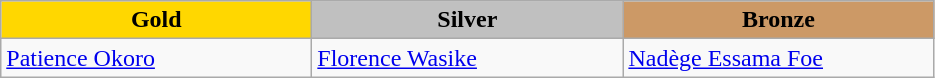<table class="wikitable" style="text-align:left">
<tr align="center">
<td width=200 bgcolor=gold><strong>Gold</strong></td>
<td width=200 bgcolor=silver><strong>Silver</strong></td>
<td width=200 bgcolor=CC9966><strong>Bronze</strong></td>
</tr>
<tr>
<td><a href='#'>Patience Okoro</a><br><em></em></td>
<td><a href='#'>Florence Wasike</a><br><em></em></td>
<td><a href='#'>Nadège Essama Foe</a><br><em></em></td>
</tr>
</table>
